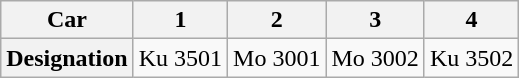<table class="wikitable">
<tr>
<th>Car</th>
<th>1</th>
<th>2</th>
<th>3</th>
<th>4</th>
</tr>
<tr>
<th>Designation</th>
<td>Ku 3501</td>
<td>Mo 3001</td>
<td>Mo 3002</td>
<td>Ku 3502</td>
</tr>
</table>
